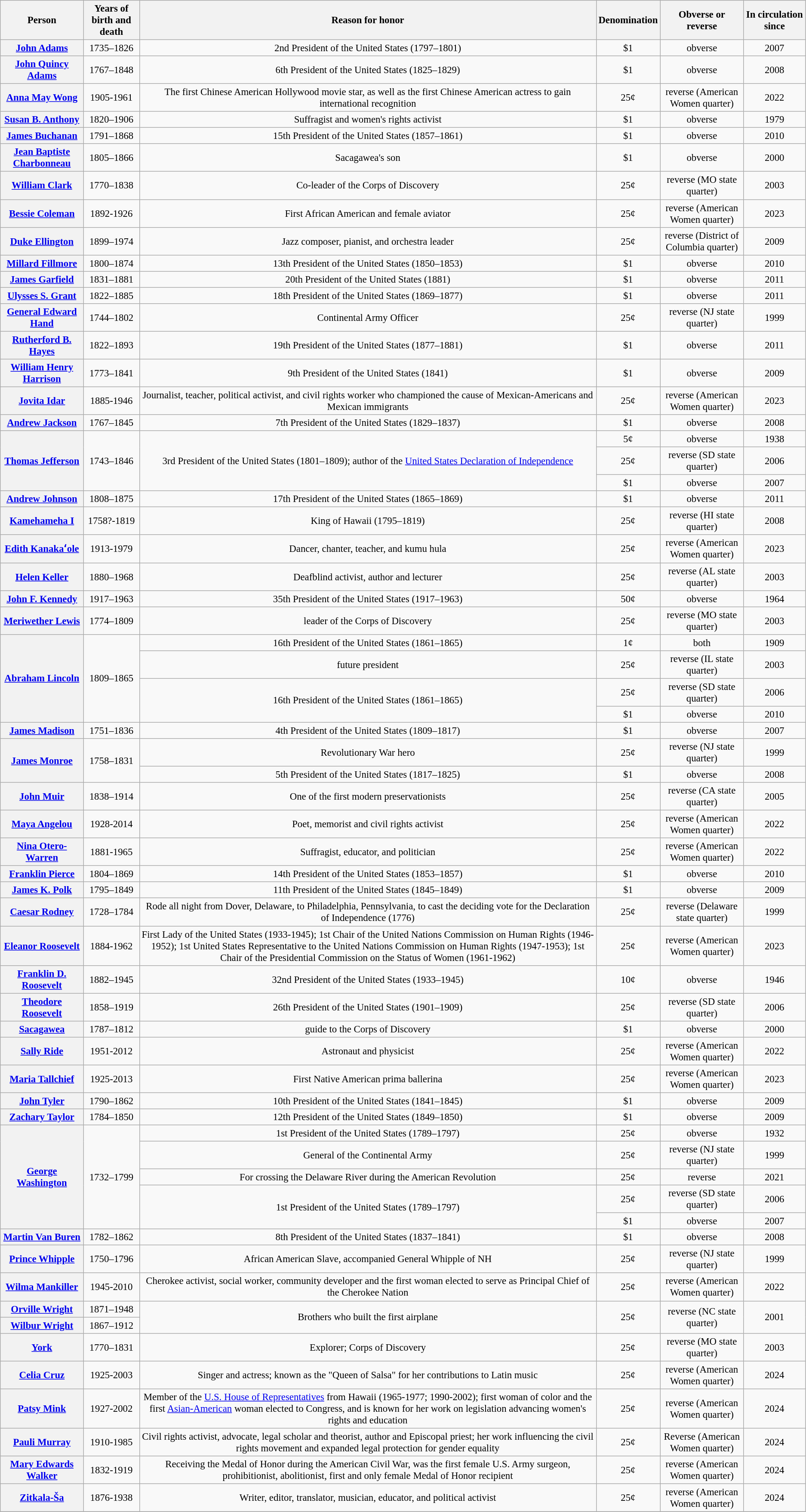<table class="wikitable" style="font-size:95%; text-align:center;">
<tr>
<th>Person</th>
<th>Years of birth and death</th>
<th>Reason for honor</th>
<th>Denomination</th>
<th>Obverse or reverse</th>
<th>In circulation since</th>
</tr>
<tr>
<th><a href='#'>John Adams</a></th>
<td>1735–1826</td>
<td>2nd President of the United States (1797–1801)</td>
<td>$1</td>
<td>obverse</td>
<td>2007</td>
</tr>
<tr>
<th><a href='#'>John Quincy Adams</a></th>
<td>1767–1848</td>
<td>6th President of the United States (1825–1829)</td>
<td>$1</td>
<td>obverse</td>
<td>2008</td>
</tr>
<tr>
<th><a href='#'>Anna May Wong</a></th>
<td>1905-1961</td>
<td>The first Chinese American Hollywood movie star, as well as the first Chinese American actress to gain international recognition</td>
<td>25¢</td>
<td>reverse (American Women quarter)</td>
<td>2022</td>
</tr>
<tr>
<th><a href='#'>Susan B. Anthony</a></th>
<td>1820–1906</td>
<td>Suffragist and women's rights activist</td>
<td>$1</td>
<td>obverse</td>
<td>1979</td>
</tr>
<tr>
<th><a href='#'>James Buchanan</a></th>
<td>1791–1868</td>
<td>15th President of the United States (1857–1861)</td>
<td>$1</td>
<td>obverse</td>
<td>2010</td>
</tr>
<tr>
<th><a href='#'>Jean Baptiste Charbonneau</a></th>
<td>1805–1866</td>
<td>Sacagawea's son</td>
<td>$1</td>
<td>obverse</td>
<td>2000</td>
</tr>
<tr>
<th><a href='#'>William Clark</a></th>
<td>1770–1838</td>
<td>Co-leader of the Corps of Discovery</td>
<td>25¢</td>
<td>reverse (MO state quarter)</td>
<td>2003</td>
</tr>
<tr>
<th><a href='#'>Bessie Coleman</a></th>
<td>1892-1926</td>
<td>First African American and female aviator</td>
<td>25¢</td>
<td>reverse (American Women quarter)</td>
<td>2023</td>
</tr>
<tr>
<th><a href='#'>Duke Ellington</a></th>
<td>1899–1974</td>
<td>Jazz composer, pianist, and orchestra leader</td>
<td>25¢</td>
<td>reverse (District of Columbia quarter)</td>
<td>2009</td>
</tr>
<tr>
<th><a href='#'>Millard Fillmore</a></th>
<td>1800–1874</td>
<td>13th President of the United States (1850–1853)</td>
<td>$1</td>
<td>obverse</td>
<td>2010</td>
</tr>
<tr>
<th><a href='#'>James Garfield</a></th>
<td>1831–1881</td>
<td>20th President of the United States (1881)</td>
<td>$1</td>
<td>obverse</td>
<td>2011</td>
</tr>
<tr>
<th><a href='#'>Ulysses S. Grant</a></th>
<td>1822–1885</td>
<td>18th President of the United States (1869–1877)</td>
<td>$1</td>
<td>obverse</td>
<td>2011</td>
</tr>
<tr>
<th><a href='#'>General Edward Hand</a></th>
<td>1744–1802</td>
<td>Continental Army Officer</td>
<td>25¢</td>
<td>reverse (NJ state quarter)</td>
<td>1999</td>
</tr>
<tr>
<th><a href='#'>Rutherford B. Hayes</a></th>
<td>1822–1893</td>
<td>19th President of the United States (1877–1881)</td>
<td>$1</td>
<td>obverse</td>
<td>2011</td>
</tr>
<tr>
<th><a href='#'>William Henry Harrison</a></th>
<td>1773–1841</td>
<td>9th President of the United States (1841)</td>
<td>$1</td>
<td>obverse</td>
<td>2009</td>
</tr>
<tr>
<th><a href='#'>Jovita Idar</a></th>
<td>1885-1946</td>
<td>Journalist, teacher, political activist, and civil rights worker who championed the cause of Mexican-Americans and Mexican immigrants</td>
<td>25¢</td>
<td>reverse (American Women quarter)</td>
<td>2023</td>
</tr>
<tr>
<th><a href='#'>Andrew Jackson</a></th>
<td>1767–1845</td>
<td>7th President of the United States (1829–1837)</td>
<td>$1</td>
<td>obverse</td>
<td>2008</td>
</tr>
<tr>
<th rowspan="3"><a href='#'>Thomas Jefferson</a></th>
<td rowspan="3">1743–1846</td>
<td rowspan="3">3rd President of the United States (1801–1809); author of the <a href='#'>United States Declaration of Independence</a></td>
<td>5¢</td>
<td>obverse</td>
<td>1938</td>
</tr>
<tr>
<td>25¢</td>
<td>reverse (SD state quarter)</td>
<td>2006</td>
</tr>
<tr>
<td>$1</td>
<td>obverse</td>
<td>2007</td>
</tr>
<tr>
<th><a href='#'>Andrew Johnson</a></th>
<td>1808–1875</td>
<td>17th President of the United States (1865–1869)</td>
<td>$1</td>
<td>obverse</td>
<td>2011</td>
</tr>
<tr>
<th><a href='#'>Kamehameha I</a></th>
<td>1758?-1819</td>
<td>King of Hawaii (1795–1819)</td>
<td>25¢</td>
<td>reverse (HI state quarter)</td>
<td>2008</td>
</tr>
<tr>
<th><a href='#'>Edith Kanakaʻole</a></th>
<td>1913-1979</td>
<td>Dancer, chanter, teacher, and kumu hula</td>
<td>25¢</td>
<td>reverse (American Women quarter)</td>
<td>2023</td>
</tr>
<tr>
<th><a href='#'>Helen Keller</a></th>
<td>1880–1968</td>
<td>Deafblind activist, author and lecturer</td>
<td>25¢</td>
<td>reverse (AL state quarter)</td>
<td>2003</td>
</tr>
<tr>
<th><a href='#'>John F. Kennedy</a></th>
<td>1917–1963</td>
<td>35th President of the United States (1917–1963)</td>
<td>50¢</td>
<td>obverse</td>
<td>1964</td>
</tr>
<tr>
<th><a href='#'>Meriwether Lewis</a></th>
<td>1774–1809</td>
<td>leader of the Corps of Discovery</td>
<td>25¢</td>
<td>reverse (MO state quarter)</td>
<td>2003</td>
</tr>
<tr>
<th rowspan="4"><a href='#'>Abraham Lincoln</a></th>
<td rowspan="4">1809–1865</td>
<td>16th President of the United States (1861–1865)</td>
<td>1¢</td>
<td>both</td>
<td>1909</td>
</tr>
<tr>
<td>future president</td>
<td>25¢</td>
<td>reverse (IL state quarter)</td>
<td>2003</td>
</tr>
<tr>
<td rowspan="2">16th President of the United States (1861–1865)</td>
<td>25¢</td>
<td>reverse (SD state quarter)</td>
<td>2006</td>
</tr>
<tr>
<td>$1</td>
<td>obverse</td>
<td>2010</td>
</tr>
<tr>
<th><a href='#'>James Madison</a></th>
<td>1751–1836</td>
<td>4th President of the United States (1809–1817)</td>
<td>$1</td>
<td>obverse</td>
<td>2007</td>
</tr>
<tr>
<th rowspan="2"><a href='#'>James Monroe</a></th>
<td rowspan="2">1758–1831</td>
<td>Revolutionary War hero</td>
<td>25¢</td>
<td>reverse (NJ state quarter)</td>
<td>1999</td>
</tr>
<tr>
<td>5th President of the United States (1817–1825)</td>
<td>$1</td>
<td>obverse</td>
<td>2008</td>
</tr>
<tr>
<th><a href='#'>John Muir</a></th>
<td>1838–1914</td>
<td>One of the first modern preservationists</td>
<td>25¢</td>
<td>reverse (CA state quarter)</td>
<td>2005</td>
</tr>
<tr>
<th><a href='#'>Maya Angelou</a></th>
<td>1928-2014</td>
<td>Poet, memorist and civil rights activist</td>
<td>25¢</td>
<td>reverse (American Women quarter)</td>
<td>2022</td>
</tr>
<tr>
<th><a href='#'>Nina Otero-Warren</a></th>
<td>1881-1965</td>
<td>Suffragist, educator, and politician</td>
<td>25¢</td>
<td>reverse (American Women quarter)</td>
<td>2022</td>
</tr>
<tr>
<th><a href='#'>Franklin Pierce</a></th>
<td>1804–1869</td>
<td>14th President of the United States (1853–1857)</td>
<td>$1</td>
<td>obverse</td>
<td>2010</td>
</tr>
<tr>
<th><a href='#'>James K. Polk</a></th>
<td>1795–1849</td>
<td>11th President of the United States (1845–1849)</td>
<td>$1</td>
<td>obverse</td>
<td>2009</td>
</tr>
<tr>
<th><a href='#'>Caesar Rodney</a></th>
<td>1728–1784</td>
<td>Rode all night from Dover, Delaware, to Philadelphia, Pennsylvania, to cast the deciding vote for the Declaration of Independence (1776)</td>
<td>25¢</td>
<td>reverse (Delaware state quarter)</td>
<td>1999</td>
</tr>
<tr>
<th><a href='#'>Eleanor Roosevelt</a></th>
<td>1884-1962</td>
<td>First Lady of the United States (1933-1945); 1st Chair of the United Nations Commission on Human Rights (1946-1952); 1st United States Representative to the United Nations Commission on Human Rights (1947-1953); 1st Chair of the Presidential Commission on the Status of Women (1961-1962)</td>
<td>25¢</td>
<td>reverse (American Women quarter)</td>
<td>2023</td>
</tr>
<tr>
<th><a href='#'>Franklin D. Roosevelt</a></th>
<td>1882–1945</td>
<td>32nd President of the United States (1933–1945)</td>
<td>10¢</td>
<td>obverse</td>
<td>1946</td>
</tr>
<tr>
<th><a href='#'>Theodore Roosevelt</a></th>
<td>1858–1919</td>
<td>26th President of the United States (1901–1909)</td>
<td>25¢</td>
<td>reverse (SD state quarter)</td>
<td>2006</td>
</tr>
<tr>
<th><a href='#'>Sacagawea</a></th>
<td>1787–1812</td>
<td>guide to the Corps of Discovery</td>
<td>$1</td>
<td>obverse</td>
<td>2000</td>
</tr>
<tr>
<th><a href='#'>Sally Ride</a></th>
<td>1951-2012</td>
<td>Astronaut and physicist</td>
<td>25¢</td>
<td>reverse (American Women quarter)</td>
<td>2022</td>
</tr>
<tr>
<th><a href='#'>Maria Tallchief</a></th>
<td>1925-2013</td>
<td>First Native American prima ballerina</td>
<td>25¢</td>
<td>reverse (American Women quarter)</td>
<td>2023</td>
</tr>
<tr>
<th><a href='#'>John Tyler</a></th>
<td>1790–1862</td>
<td>10th President of the United States (1841–1845)</td>
<td>$1</td>
<td>obverse</td>
<td>2009</td>
</tr>
<tr>
<th><a href='#'>Zachary Taylor</a></th>
<td>1784–1850</td>
<td>12th President of the United States (1849–1850)</td>
<td>$1</td>
<td>obverse</td>
<td>2009</td>
</tr>
<tr>
<th rowspan="5"><a href='#'>George Washington</a></th>
<td rowspan="5">1732–1799</td>
<td>1st President of the United States (1789–1797)</td>
<td>25¢</td>
<td>obverse</td>
<td>1932</td>
</tr>
<tr>
<td>General of the Continental Army</td>
<td>25¢</td>
<td>reverse (NJ state quarter)</td>
<td>1999</td>
</tr>
<tr>
<td>For crossing the Delaware River during the American Revolution</td>
<td>25¢</td>
<td>reverse</td>
<td>2021</td>
</tr>
<tr>
<td rowspan="2">1st President of the United States (1789–1797)</td>
<td>25¢</td>
<td>reverse (SD state quarter)</td>
<td>2006</td>
</tr>
<tr>
<td>$1</td>
<td>obverse</td>
<td>2007</td>
</tr>
<tr>
<th><a href='#'>Martin Van Buren</a></th>
<td>1782–1862</td>
<td>8th President of the United States (1837–1841)</td>
<td>$1</td>
<td>obverse</td>
<td>2008</td>
</tr>
<tr>
<th><a href='#'>Prince Whipple</a></th>
<td>1750–1796</td>
<td>African American Slave, accompanied General Whipple of NH</td>
<td>25¢</td>
<td>reverse (NJ state quarter)</td>
<td>1999</td>
</tr>
<tr>
<th><a href='#'>Wilma Mankiller</a></th>
<td>1945-2010</td>
<td>Cherokee activist, social worker, community developer and the first woman elected to serve as Principal Chief of the Cherokee Nation</td>
<td>25¢</td>
<td>reverse (American Women quarter)</td>
<td>2022</td>
</tr>
<tr>
<th><a href='#'>Orville Wright</a></th>
<td>1871–1948</td>
<td rowspan="2">Brothers who built the first airplane</td>
<td rowspan="2">25¢</td>
<td rowspan="2">reverse (NC state quarter)</td>
<td rowspan="2">2001</td>
</tr>
<tr>
<th><a href='#'>Wilbur Wright</a></th>
<td>1867–1912</td>
</tr>
<tr>
<th><a href='#'>York</a></th>
<td>1770–1831</td>
<td>Explorer; Corps of Discovery</td>
<td>25¢</td>
<td>reverse (MO state quarter)</td>
<td>2003</td>
</tr>
<tr>
<th><a href='#'>Celia Cruz</a></th>
<td>1925-2003</td>
<td>Singer and actress; known as the "Queen of Salsa" for her contributions to Latin music</td>
<td>25¢</td>
<td>reverse (American Women quarter)</td>
<td>2024</td>
</tr>
<tr>
<th><a href='#'>Patsy Mink</a></th>
<td>1927-2002</td>
<td>Member of the <a href='#'>U.S. House of Representatives</a> from Hawaii (1965-1977; 1990-2002); first woman of color and the first <a href='#'>Asian-American</a> woman elected to Congress, and is known for her work on legislation advancing women's rights and education</td>
<td>25¢</td>
<td>reverse (American Women quarter)</td>
<td>2024</td>
</tr>
<tr>
<th><a href='#'>Pauli Murray</a></th>
<td>1910-1985</td>
<td>Civil rights activist, advocate, legal scholar and theorist, author and Episcopal priest; her work influencing the civil rights movement and expanded legal protection for gender equality</td>
<td>25¢</td>
<td>Reverse (American Women quarter)</td>
<td>2024</td>
</tr>
<tr>
<th><a href='#'>Mary Edwards Walker</a></th>
<td>1832-1919</td>
<td>Receiving the Medal of Honor during the American Civil War, was the first female U.S. Army surgeon, prohibitionist, abolitionist, first and only female Medal of Honor recipient</td>
<td>25¢</td>
<td>reverse (American Women quarter)</td>
<td>2024</td>
</tr>
<tr>
<th><a href='#'>Zitkala-Ša</a></th>
<td>1876-1938</td>
<td>Writer, editor, translator, musician, educator, and political activist</td>
<td>25¢</td>
<td>reverse (American Women quarter)</td>
<td>2024</td>
</tr>
<tr>
</tr>
</table>
